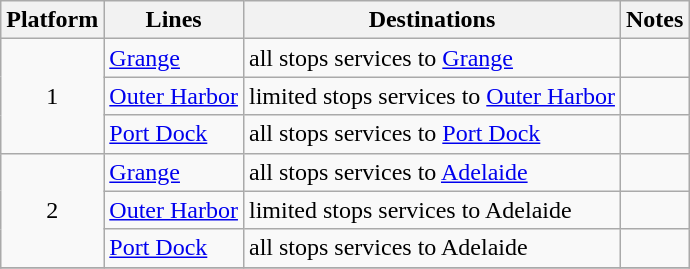<table class="wikitable" style="float: none; margin: 0.5em; ">
<tr>
<th>Platform</th>
<th>Lines</th>
<th>Destinations</th>
<th>Notes</th>
</tr>
<tr>
<td rowspan="3" style="text-align:center;">1</td>
<td style=background:#><a href='#'><span>Grange</span></a></td>
<td>all stops services to <a href='#'>Grange</a></td>
<td></td>
</tr>
<tr>
<td style=background:#><a href='#'><span>Outer Harbor</span></a></td>
<td>limited stops services to <a href='#'>Outer Harbor</a></td>
<td></td>
</tr>
<tr>
<td style=background:#><a href='#'><span>Port Dock</span></a></td>
<td>all stops services to <a href='#'>Port Dock</a></td>
<td></td>
</tr>
<tr>
<td rowspan="3" style="text-align:center;">2</td>
<td style=background:#><a href='#'><span>Grange</span></a></td>
<td>all stops services to <a href='#'>Adelaide</a></td>
<td></td>
</tr>
<tr>
<td style=background:#><a href='#'><span>Outer Harbor</span></a></td>
<td>limited stops services to Adelaide</td>
<td></td>
</tr>
<tr>
<td style=background:#><a href='#'><span>Port Dock</span></a></td>
<td>all stops services to Adelaide</td>
<td></td>
</tr>
<tr>
</tr>
</table>
